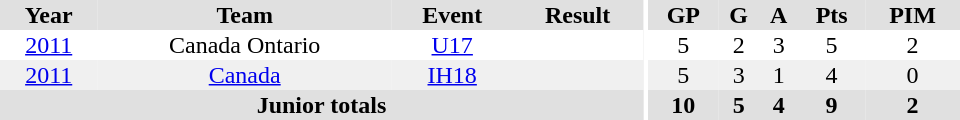<table border="0" cellpadding="1" cellspacing="0" ID="Table3" style="text-align:center; width:40em">
<tr ALIGN="center" bgcolor="#e0e0e0">
<th>Year</th>
<th>Team</th>
<th>Event</th>
<th>Result</th>
<th rowspan="99" bgcolor="#ffffff"></th>
<th>GP</th>
<th>G</th>
<th>A</th>
<th>Pts</th>
<th>PIM</th>
</tr>
<tr>
<td><a href='#'>2011</a></td>
<td>Canada Ontario</td>
<td><a href='#'>U17</a></td>
<td></td>
<td>5</td>
<td>2</td>
<td>3</td>
<td>5</td>
<td>2</td>
</tr>
<tr bgcolor="#f0f0f0">
<td><a href='#'>2011</a></td>
<td><a href='#'>Canada</a></td>
<td><a href='#'>IH18</a></td>
<td></td>
<td>5</td>
<td>3</td>
<td>1</td>
<td>4</td>
<td>0</td>
</tr>
<tr ALIGN="center" bgcolor="#e0e0e0">
<th colspan=4>Junior totals</th>
<th>10</th>
<th>5</th>
<th>4</th>
<th>9</th>
<th>2</th>
</tr>
</table>
